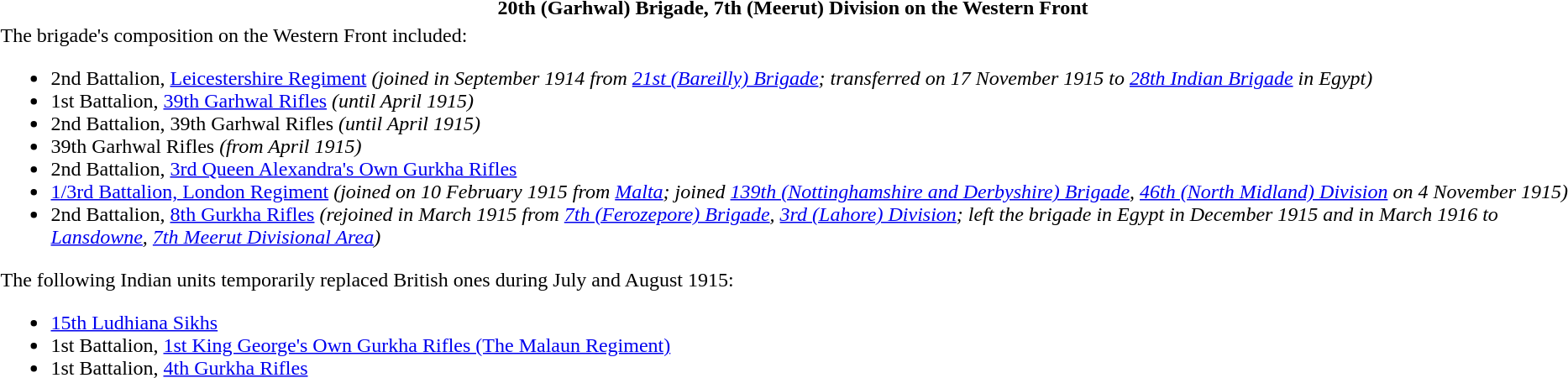<table class="toccolours collapsible collapsed" style="width:100%; background:transparent;">
<tr>
<th>20th (Garhwal) Brigade, 7th (Meerut) Division on the Western Front</th>
</tr>
<tr>
<td>The brigade's composition on the Western Front included:<br><ul><li>2nd Battalion, <a href='#'>Leicestershire Regiment</a> <em>(joined in September 1914 from <a href='#'>21st (Bareilly) Brigade</a>; transferred on 17 November 1915 to <a href='#'>28th Indian Brigade</a> in Egypt)</em></li><li>1st Battalion, <a href='#'>39th Garhwal Rifles</a> <em>(until April 1915)</em></li><li>2nd Battalion, 39th Garhwal Rifles <em>(until April 1915)</em></li><li>39th Garhwal Rifles <em>(from April 1915)</em></li><li>2nd Battalion, <a href='#'>3rd Queen Alexandra's Own Gurkha Rifles</a></li><li><a href='#'>1/3rd Battalion, London Regiment</a> <em>(joined on 10 February 1915 from <a href='#'>Malta</a>; joined <a href='#'>139th (Nottinghamshire and Derbyshire) Brigade</a>, <a href='#'>46th (North Midland) Division</a> on 4 November 1915)</em></li><li>2nd Battalion, <a href='#'>8th Gurkha Rifles</a> <em>(rejoined in March 1915 from <a href='#'>7th (Ferozepore) Brigade</a>, <a href='#'>3rd (Lahore) Division</a>; left the brigade in Egypt in December 1915 and in March 1916 to <a href='#'>Lansdowne</a>, <a href='#'>7th Meerut Divisional Area</a>)</em></li></ul>The following Indian units temporarily replaced British ones during July and August 1915:<ul><li><a href='#'>15th Ludhiana Sikhs</a></li><li>1st Battalion, <a href='#'>1st King George's Own Gurkha Rifles (The Malaun Regiment)</a></li><li>1st Battalion, <a href='#'>4th Gurkha Rifles</a></li></ul></td>
</tr>
</table>
